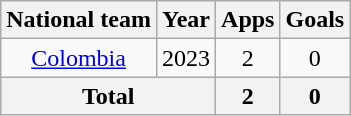<table class=wikitable style=text-align:center>
<tr>
<th>National team</th>
<th>Year</th>
<th>Apps</th>
<th>Goals</th>
</tr>
<tr>
<td rowspan="1"><a href='#'>Colombia</a></td>
<td>2023</td>
<td>2</td>
<td>0</td>
</tr>
<tr>
<th colspan="2">Total</th>
<th>2</th>
<th>0</th>
</tr>
</table>
